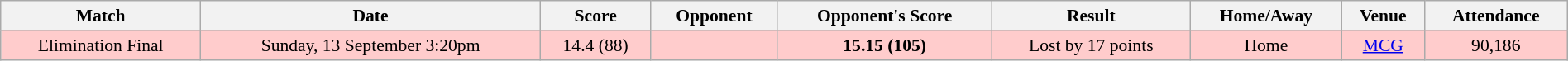<table class="wikitable" style="font-size:90%; text-align:center; width: 100%; margin-left: auto; margin-right: auto;">
<tr>
<th>Match</th>
<th>Date</th>
<th>Score</th>
<th>Opponent</th>
<th>Opponent's Score</th>
<th>Result</th>
<th>Home/Away</th>
<th>Venue</th>
<th>Attendance</th>
</tr>
<tr style="background:#fcc;">
<td>Elimination Final</td>
<td>Sunday, 13 September 3:20pm</td>
<td>14.4 (88)</td>
<td></td>
<td><strong>15.15 (105)</strong></td>
<td>Lost by 17 points</td>
<td>Home</td>
<td><a href='#'>MCG</a></td>
<td>90,186</td>
</tr>
</table>
